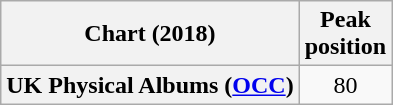<table class="wikitable sortable plainrowheaders">
<tr>
<th scope="col">Chart (2018)</th>
<th scope="col">Peak<br>position</th>
</tr>
<tr>
<th scope="row">UK Physical Albums (<a href='#'>OCC</a>)</th>
<td align="center">80</td>
</tr>
</table>
